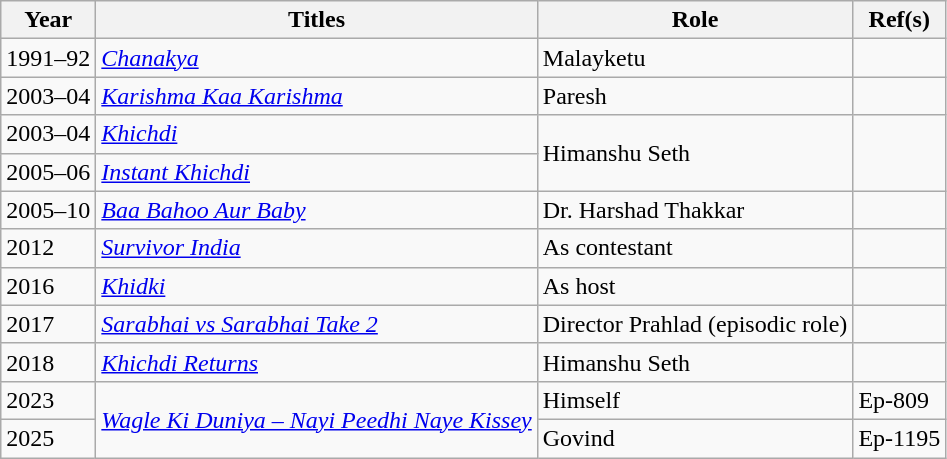<table class="wikitable sortable">
<tr>
<th>Year</th>
<th>Titles</th>
<th>Role</th>
<th>Ref(s)</th>
</tr>
<tr>
<td>1991–92</td>
<td><em><a href='#'>Chanakya</a></em></td>
<td>Malayketu</td>
<td></td>
</tr>
<tr>
<td>2003–04</td>
<td><em><a href='#'>Karishma Kaa Karishma</a></em></td>
<td>Paresh</td>
<td></td>
</tr>
<tr>
<td>2003–04</td>
<td><em><a href='#'>Khichdi</a></em></td>
<td rowspan=2>Himanshu Seth</td>
<td rowspan="2"></td>
</tr>
<tr>
<td>2005–06</td>
<td><em><a href='#'>Instant Khichdi</a></em></td>
</tr>
<tr>
<td>2005–10</td>
<td><em><a href='#'>Baa Bahoo Aur Baby</a></em></td>
<td>Dr. Harshad Thakkar</td>
<td></td>
</tr>
<tr>
<td>2012</td>
<td><em><a href='#'>Survivor India</a></em></td>
<td>As contestant</td>
<td></td>
</tr>
<tr>
<td>2016</td>
<td><em><a href='#'>Khidki</a></em></td>
<td>As host</td>
<td></td>
</tr>
<tr>
<td>2017</td>
<td><em><a href='#'>Sarabhai vs Sarabhai Take 2</a></em></td>
<td>Director Prahlad (episodic role)</td>
<td></td>
</tr>
<tr>
<td>2018</td>
<td><em><a href='#'>Khichdi Returns</a></em></td>
<td>Himanshu Seth</td>
<td></td>
</tr>
<tr>
<td>2023</td>
<td rowspan=2><em><a href='#'>Wagle Ki Duniya – Nayi Peedhi Naye Kissey</a></em></td>
<td>Himself</td>
<td>Ep-809</td>
</tr>
<tr>
<td>2025</td>
<td>Govind</td>
<td>Ep-1195</td>
</tr>
</table>
